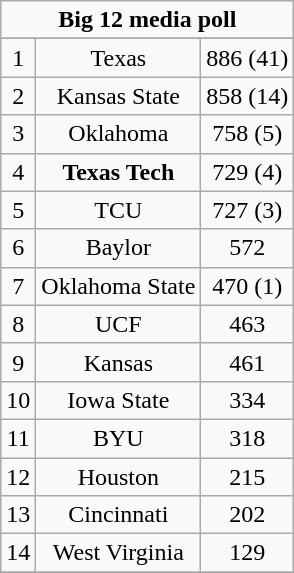<table class="wikitable" style="display: inline-table;">
<tr>
<td align="center" Colspan="3"><strong>Big 12 media poll</strong></td>
</tr>
<tr align="center">
</tr>
<tr align="center">
<td>1</td>
<td>Texas</td>
<td>886 (41)</td>
</tr>
<tr align="center">
<td>2</td>
<td>Kansas State</td>
<td>858 (14)</td>
</tr>
<tr align="center">
<td>3</td>
<td>Oklahoma</td>
<td>758 (5)</td>
</tr>
<tr align="center">
<td>4</td>
<td><strong>Texas Tech</strong></td>
<td>729 (4)</td>
</tr>
<tr align="center">
<td>5</td>
<td>TCU</td>
<td>727 (3)</td>
</tr>
<tr align="center">
<td>6</td>
<td>Baylor</td>
<td>572</td>
</tr>
<tr align="center">
<td>7</td>
<td>Oklahoma State</td>
<td>470 (1)</td>
</tr>
<tr align="center">
<td>8</td>
<td>UCF</td>
<td>463</td>
</tr>
<tr align="center">
<td>9</td>
<td>Kansas</td>
<td>461</td>
</tr>
<tr align="center">
<td>10</td>
<td>Iowa State</td>
<td>334</td>
</tr>
<tr align="center">
<td>11</td>
<td>BYU</td>
<td>318</td>
</tr>
<tr align="center">
<td>12</td>
<td>Houston</td>
<td>215</td>
</tr>
<tr align="center">
<td>13</td>
<td>Cincinnati</td>
<td>202</td>
</tr>
<tr align="center">
<td>14</td>
<td>West Virginia</td>
<td>129</td>
</tr>
<tr>
</tr>
</table>
